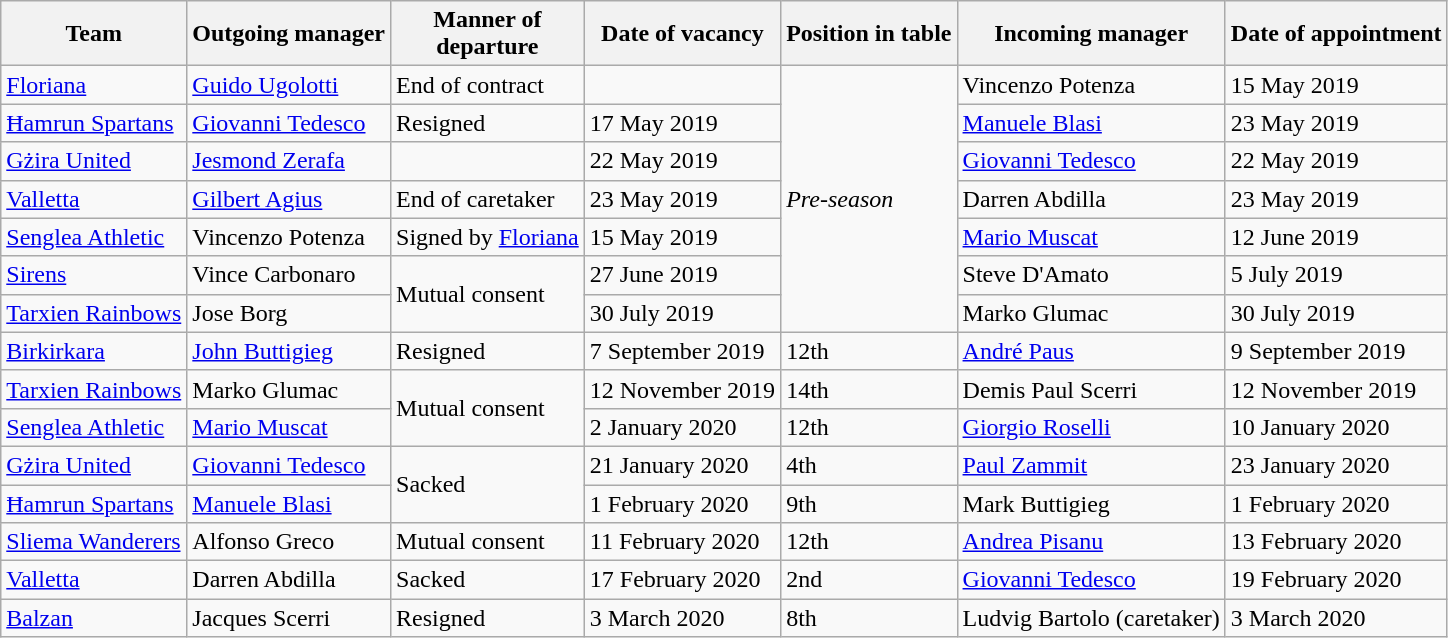<table class="wikitable sortable">
<tr>
<th>Team</th>
<th>Outgoing manager</th>
<th>Manner of<br>departure</th>
<th>Date of vacancy</th>
<th>Position in table</th>
<th>Incoming manager</th>
<th>Date of appointment</th>
</tr>
<tr>
<td><a href='#'>Floriana</a></td>
<td> <a href='#'>Guido Ugolotti</a></td>
<td>End of contract</td>
<td></td>
<td rowspan="7"><em>Pre-season</em></td>
<td> Vincenzo Potenza</td>
<td>15 May 2019</td>
</tr>
<tr>
<td><a href='#'>Ħamrun Spartans</a></td>
<td> <a href='#'>Giovanni Tedesco</a></td>
<td>Resigned</td>
<td>17 May 2019</td>
<td> <a href='#'>Manuele Blasi</a></td>
<td>23 May 2019</td>
</tr>
<tr>
<td><a href='#'>Gżira United</a></td>
<td> <a href='#'>Jesmond Zerafa</a></td>
<td></td>
<td>22 May 2019</td>
<td> <a href='#'>Giovanni Tedesco</a></td>
<td>22 May 2019</td>
</tr>
<tr>
<td><a href='#'>Valletta</a></td>
<td> <a href='#'>Gilbert Agius</a></td>
<td>End of caretaker</td>
<td>23 May 2019</td>
<td> Darren Abdilla</td>
<td>23 May 2019</td>
</tr>
<tr>
<td><a href='#'>Senglea Athletic</a></td>
<td> Vincenzo Potenza</td>
<td>Signed by <a href='#'>Floriana</a></td>
<td>15 May 2019</td>
<td> <a href='#'>Mario Muscat</a></td>
<td>12 June 2019</td>
</tr>
<tr>
<td><a href='#'>Sirens</a></td>
<td> Vince Carbonaro</td>
<td rowspan="2">Mutual consent</td>
<td>27 June 2019</td>
<td> Steve D'Amato</td>
<td>5 July 2019</td>
</tr>
<tr>
<td><a href='#'>Tarxien Rainbows</a></td>
<td> Jose Borg</td>
<td>30 July 2019</td>
<td> Marko Glumac</td>
<td>30 July 2019</td>
</tr>
<tr>
<td><a href='#'>Birkirkara</a></td>
<td> <a href='#'>John Buttigieg</a></td>
<td>Resigned</td>
<td>7 September 2019</td>
<td>12th</td>
<td> <a href='#'>André Paus</a></td>
<td>9 September 2019</td>
</tr>
<tr>
<td><a href='#'>Tarxien Rainbows</a></td>
<td> Marko Glumac</td>
<td rowspan="2">Mutual consent</td>
<td>12 November 2019</td>
<td>14th</td>
<td> Demis Paul Scerri</td>
<td>12 November 2019</td>
</tr>
<tr>
<td><a href='#'>Senglea Athletic</a></td>
<td> <a href='#'>Mario Muscat</a></td>
<td>2 January 2020</td>
<td>12th</td>
<td> <a href='#'>Giorgio Roselli</a></td>
<td>10 January 2020</td>
</tr>
<tr>
<td><a href='#'>Gżira United</a></td>
<td> <a href='#'>Giovanni Tedesco</a></td>
<td rowspan="2">Sacked</td>
<td>21 January 2020</td>
<td>4th</td>
<td> <a href='#'>Paul Zammit</a></td>
<td>23 January 2020</td>
</tr>
<tr>
<td><a href='#'>Ħamrun Spartans</a></td>
<td> <a href='#'>Manuele Blasi</a></td>
<td>1 February 2020</td>
<td>9th</td>
<td> Mark Buttigieg</td>
<td>1 February 2020</td>
</tr>
<tr>
<td><a href='#'>Sliema Wanderers</a></td>
<td> Alfonso Greco</td>
<td>Mutual consent</td>
<td>11 February 2020</td>
<td>12th</td>
<td> <a href='#'>Andrea Pisanu</a></td>
<td>13 February 2020</td>
</tr>
<tr>
<td><a href='#'>Valletta</a></td>
<td> Darren Abdilla</td>
<td>Sacked</td>
<td>17 February 2020</td>
<td>2nd</td>
<td> <a href='#'>Giovanni Tedesco</a></td>
<td>19 February 2020</td>
</tr>
<tr>
<td><a href='#'>Balzan</a></td>
<td> Jacques Scerri</td>
<td>Resigned</td>
<td>3 March 2020</td>
<td>8th</td>
<td> Ludvig Bartolo (caretaker)</td>
<td>3 March 2020</td>
</tr>
</table>
